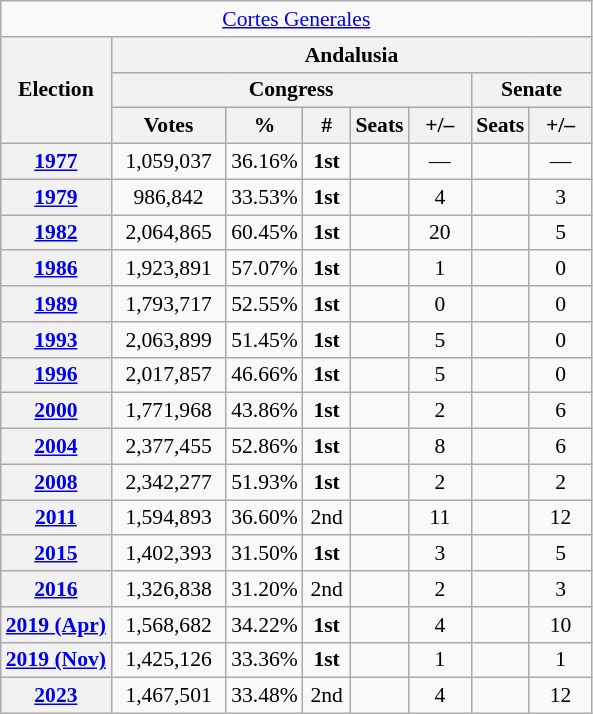<table class="wikitable" style="font-size:90%; text-align:center;">
<tr>
<td colspan="8"><a href='#'>Cortes Generales</a></td>
</tr>
<tr>
<th rowspan="3">Election</th>
<th colspan="7">Andalusia</th>
</tr>
<tr>
<th colspan="5">Congress</th>
<th colspan="2">Senate</th>
</tr>
<tr>
<th width="70">Votes</th>
<th width="35">%</th>
<th width="25">#</th>
<th>Seats</th>
<th width="35">+/–</th>
<th>Seats</th>
<th width="35">+/–</th>
</tr>
<tr>
<th><a href='#'>1977</a></th>
<td>1,059,037</td>
<td>36.16%</td>
<td><strong>1st</strong></td>
<td></td>
<td>—</td>
<td></td>
<td>—</td>
</tr>
<tr>
<th><a href='#'>1979</a></th>
<td>986,842</td>
<td>33.53%</td>
<td><strong>1st</strong></td>
<td></td>
<td>4</td>
<td></td>
<td>3</td>
</tr>
<tr>
<th><a href='#'>1982</a></th>
<td>2,064,865</td>
<td>60.45%</td>
<td><strong>1st</strong></td>
<td></td>
<td>20</td>
<td></td>
<td>5</td>
</tr>
<tr>
<th><a href='#'>1986</a></th>
<td>1,923,891</td>
<td>57.07%</td>
<td><strong>1st</strong></td>
<td></td>
<td>1</td>
<td></td>
<td>0</td>
</tr>
<tr>
<th><a href='#'>1989</a></th>
<td>1,793,717</td>
<td>52.55%</td>
<td><strong>1st</strong></td>
<td></td>
<td>0</td>
<td></td>
<td>0</td>
</tr>
<tr>
<th><a href='#'>1993</a></th>
<td>2,063,899</td>
<td>51.45%</td>
<td><strong>1st</strong></td>
<td></td>
<td>5</td>
<td></td>
<td>0</td>
</tr>
<tr>
<th><a href='#'>1996</a></th>
<td>2,017,857</td>
<td>46.66%</td>
<td><strong>1st</strong></td>
<td></td>
<td>5</td>
<td></td>
<td>0</td>
</tr>
<tr>
<th><a href='#'>2000</a></th>
<td>1,771,968</td>
<td>43.86%</td>
<td><strong>1st</strong></td>
<td></td>
<td>2</td>
<td></td>
<td>6</td>
</tr>
<tr>
<th><a href='#'>2004</a></th>
<td>2,377,455</td>
<td>52.86%</td>
<td><strong>1st</strong></td>
<td></td>
<td>8</td>
<td></td>
<td>6</td>
</tr>
<tr>
<th><a href='#'>2008</a></th>
<td>2,342,277</td>
<td>51.93%</td>
<td><strong>1st</strong></td>
<td></td>
<td>2</td>
<td></td>
<td>2</td>
</tr>
<tr>
<th><a href='#'>2011</a></th>
<td>1,594,893</td>
<td>36.60%</td>
<td>2nd</td>
<td></td>
<td> 11</td>
<td></td>
<td> 12</td>
</tr>
<tr>
<th><a href='#'>2015</a></th>
<td>1,402,393</td>
<td>31.50%</td>
<td><strong>1st</strong></td>
<td></td>
<td>3</td>
<td></td>
<td>5</td>
</tr>
<tr>
<th><a href='#'>2016</a></th>
<td>1,326,838</td>
<td>31.20%</td>
<td>2nd</td>
<td></td>
<td>2</td>
<td></td>
<td>3</td>
</tr>
<tr>
<th><a href='#'>2019 (Apr)</a></th>
<td>1,568,682</td>
<td>34.22%</td>
<td><strong>1st</strong></td>
<td></td>
<td>4</td>
<td></td>
<td>10</td>
</tr>
<tr>
<th><a href='#'>2019 (Nov)</a></th>
<td>1,425,126</td>
<td>33.36%</td>
<td><strong>1st</strong></td>
<td></td>
<td>1</td>
<td></td>
<td>1</td>
</tr>
<tr>
<th><a href='#'>2023</a></th>
<td>1,467,501</td>
<td>33.48%</td>
<td>2nd</td>
<td></td>
<td>4</td>
<td></td>
<td>12</td>
</tr>
</table>
